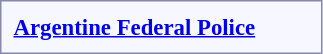<table style="border:1px solid #8888aa; background-color:#f7f8ff; padding:5px; font-size:95%; margin: 0px 12px 12px 0px;">
<tr style="text-align:center;">
<td rowspan=2><strong> <a href='#'>Argentine Federal Police</a></strong></td>
<td colspan=6></td>
<td colspan=2></td>
<td colspan=2></td>
<td colspan=6></td>
<td colspan=6></td>
<td colspan=4></td>
<td colspan=2></td>
<td colspan=6></td>
<td colspan=2 rowspan=2></td>
</tr>
<tr style="text-align:center;">
<td colspan=6></td>
<td colspan=2></td>
<td colspan=2></td>
<td colspan=6></td>
<td colspan=6></td>
<td colspan=4></td>
<td colspan=2></td>
<td colspan=6></td>
</tr>
</table>
